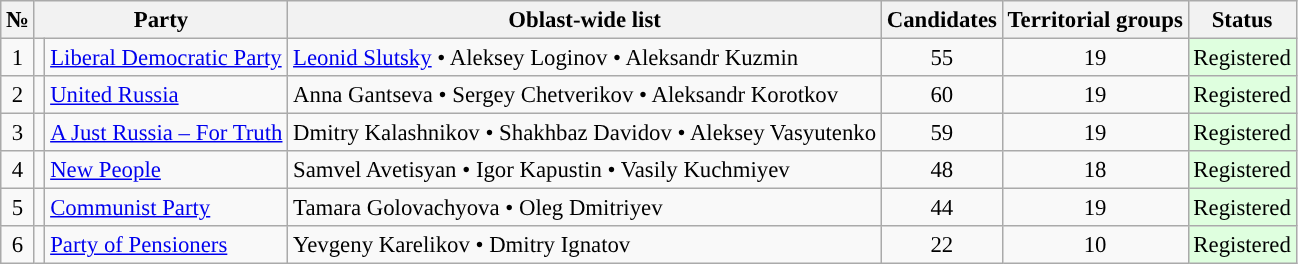<table class="wikitable sortable" style="background: #f9f9f9; text-align:right; font-size: 95%">
<tr>
<th align=center>№</th>
<th colspan="2">Party</th>
<th align=center>Oblast-wide list</th>
<th align=center>Candidates</th>
<th align=center>Territorial groups</th>
<th align=center>Status</th>
</tr>
<tr>
<td align=center>1</td>
<td style="background-color:"></td>
<td align=left><a href='#'>Liberal Democratic Party</a></td>
<td align=left><a href='#'>Leonid Slutsky</a> • Aleksey Loginov • Aleksandr Kuzmin</td>
<td align=center>55</td>
<td align=center>19</td>
<td align=center bgcolor="#DFFFDF">Registered</td>
</tr>
<tr>
<td align=center>2</td>
<td style="background-color:"></td>
<td align=left><a href='#'>United Russia</a></td>
<td align=left>Anna Gantseva • Sergey Chetverikov • Aleksandr Korotkov</td>
<td align=center>60</td>
<td align=center>19</td>
<td align=center bgcolor="#DFFFDF">Registered</td>
</tr>
<tr>
<td align=center>3</td>
<td style="background-color:"></td>
<td align=left><a href='#'>A Just Russia – For Truth</a></td>
<td align=left>Dmitry Kalashnikov • Shakhbaz Davidov • Aleksey Vasyutenko</td>
<td align=center>59</td>
<td align=center>19</td>
<td align=center bgcolor="#DFFFDF">Registered</td>
</tr>
<tr>
<td align=center>4</td>
<td style="background-color:"></td>
<td align=left><a href='#'>New People</a></td>
<td align=left>Samvel Avetisyan • Igor Kapustin • Vasily Kuchmiyev</td>
<td align=center>48</td>
<td align=center>18</td>
<td align=center bgcolor="#DFFFDF">Registered</td>
</tr>
<tr>
<td align=center>5</td>
<td style="background-color:"></td>
<td align=left><a href='#'>Communist Party</a></td>
<td align=left>Tamara Golovachyova • Oleg Dmitriyev</td>
<td align=center>44</td>
<td align=center>19</td>
<td align=center bgcolor="#DFFFDF">Registered</td>
</tr>
<tr>
<td align=center>6</td>
<td style="background-color:"></td>
<td align=left><a href='#'>Party of Pensioners</a></td>
<td align=left>Yevgeny Karelikov • Dmitry Ignatov</td>
<td align=center>22</td>
<td align=center>10</td>
<td align=center bgcolor="#DFFFDF">Registered</td>
</tr>
</table>
